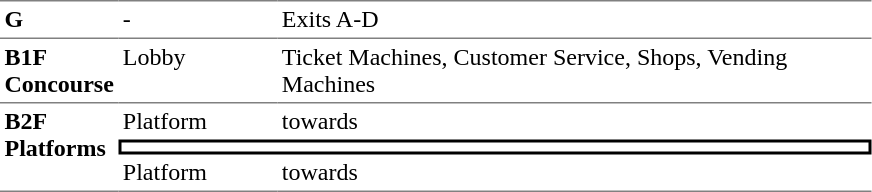<table border=0 cellspacing=0 cellpadding=3>
<tr>
<td style="border-top:solid 1px gray;" width=50 valign=top><strong>G</strong></td>
<td style="border-top:solid 1px gray;" width=100 valign=top>-</td>
<td style="border-top:solid 1px gray;" width=390 valign=top>Exits A-D</td>
</tr>
<tr>
<td style="border-bottom:solid 1px gray; border-top:solid 1px gray;" valign=top width=50><strong>B1F<br>Concourse</strong></td>
<td style="border-bottom:solid 1px gray; border-top:solid 1px gray;" valign=top width=100>Lobby</td>
<td style="border-bottom:solid 1px gray; border-top:solid 1px gray;" valign=top width=390>Ticket Machines, Customer Service, Shops, Vending Machines</td>
</tr>
<tr>
<td style="border-bottom:solid 1px gray;" rowspan=3 valign=top><strong>B2F<br>Platforms</strong></td>
<td>Platform</td>
<td>  towards  </td>
</tr>
<tr>
<td style="border-right:solid 2px black;border-left:solid 2px black;border-top:solid 2px black;border-bottom:solid 2px black;text-align:center;" colspan=2></td>
</tr>
<tr>
<td style="border-bottom:solid 1px gray;">Platform</td>
<td style="border-bottom:solid 1px gray;">  towards   </td>
</tr>
</table>
